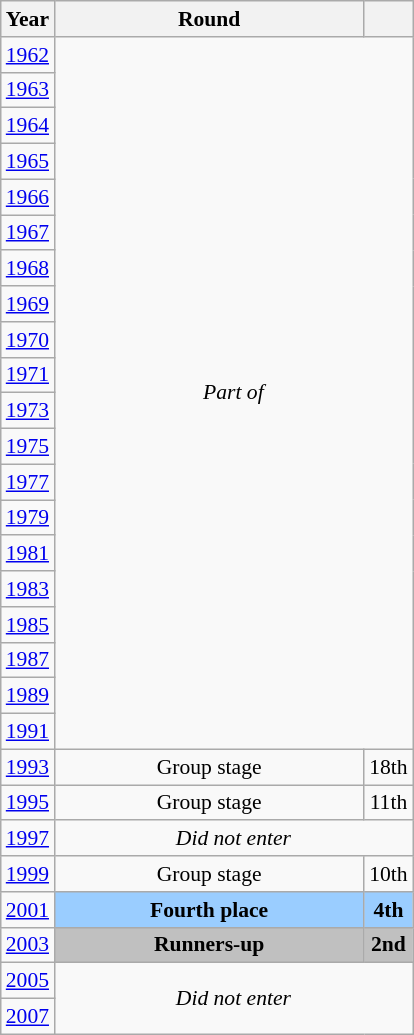<table class="wikitable" style="text-align: center; font-size:90%">
<tr>
<th>Year</th>
<th style="width:200px">Round</th>
<th></th>
</tr>
<tr>
<td><a href='#'>1962</a></td>
<td colspan="2" rowspan="20"><em>Part of </em></td>
</tr>
<tr>
<td><a href='#'>1963</a></td>
</tr>
<tr>
<td><a href='#'>1964</a></td>
</tr>
<tr>
<td><a href='#'>1965</a></td>
</tr>
<tr>
<td><a href='#'>1966</a></td>
</tr>
<tr>
<td><a href='#'>1967</a></td>
</tr>
<tr>
<td><a href='#'>1968</a></td>
</tr>
<tr>
<td><a href='#'>1969</a></td>
</tr>
<tr>
<td><a href='#'>1970</a></td>
</tr>
<tr>
<td><a href='#'>1971</a></td>
</tr>
<tr>
<td><a href='#'>1973</a></td>
</tr>
<tr>
<td><a href='#'>1975</a></td>
</tr>
<tr>
<td><a href='#'>1977</a></td>
</tr>
<tr>
<td><a href='#'>1979</a></td>
</tr>
<tr>
<td><a href='#'>1981</a></td>
</tr>
<tr>
<td><a href='#'>1983</a></td>
</tr>
<tr>
<td><a href='#'>1985</a></td>
</tr>
<tr>
<td><a href='#'>1987</a></td>
</tr>
<tr>
<td><a href='#'>1989</a></td>
</tr>
<tr>
<td><a href='#'>1991</a></td>
</tr>
<tr>
<td><a href='#'>1993</a></td>
<td>Group stage</td>
<td>18th</td>
</tr>
<tr>
<td><a href='#'>1995</a></td>
<td>Group stage</td>
<td>11th</td>
</tr>
<tr>
<td><a href='#'>1997</a></td>
<td colspan="2"><em>Did not enter</em></td>
</tr>
<tr>
<td><a href='#'>1999</a></td>
<td>Group stage</td>
<td>10th</td>
</tr>
<tr>
<td><a href='#'>2001</a></td>
<td bgcolor="9acdff"><strong>Fourth place</strong></td>
<td bgcolor="9acdff"><strong>4th</strong></td>
</tr>
<tr>
<td><a href='#'>2003</a></td>
<td bgcolor=Silver><strong>Runners-up</strong></td>
<td bgcolor=Silver><strong>2nd</strong></td>
</tr>
<tr>
<td><a href='#'>2005</a></td>
<td colspan="2" rowspan="2"><em>Did not enter</em></td>
</tr>
<tr>
<td><a href='#'>2007</a></td>
</tr>
</table>
